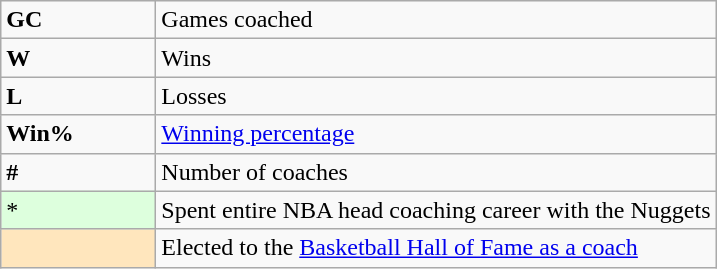<table class="wikitable">
<tr>
<td><strong>GC</strong></td>
<td>Games coached</td>
</tr>
<tr>
<td><strong>W</strong></td>
<td>Wins</td>
</tr>
<tr>
<td><strong>L</strong></td>
<td>Losses</td>
</tr>
<tr>
<td><strong>Win%</strong></td>
<td><a href='#'>Winning percentage</a></td>
</tr>
<tr>
<td><strong>#</strong></td>
<td>Number of coaches</td>
</tr>
<tr>
<td style="background-color:#ddffdd; width:6em">*</td>
<td>Spent entire NBA head coaching career with the Nuggets</td>
</tr>
<tr>
<td style="background-color:#FFE6BD; width:6em"></td>
<td>Elected to the <a href='#'>Basketball Hall of Fame as a coach</a></td>
</tr>
</table>
